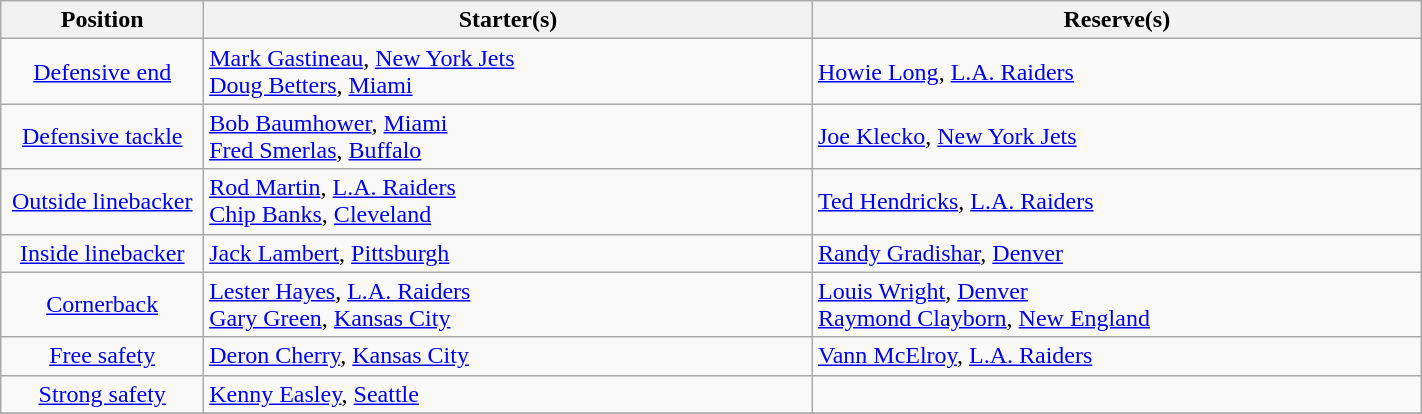<table class="wikitable" width=75%>
<tr>
<th width=10%>Position</th>
<th width=30%>Starter(s)</th>
<th width=30%>Reserve(s)</th>
</tr>
<tr>
<td align=center><a href='#'>Defensive end</a></td>
<td> <a href='#'>Mark Gastineau</a>, <a href='#'>New York Jets</a><br> <a href='#'>Doug Betters</a>, <a href='#'>Miami</a></td>
<td> <a href='#'>Howie Long</a>, <a href='#'>L.A. Raiders</a></td>
</tr>
<tr>
<td align=center><a href='#'>Defensive tackle</a></td>
<td> <a href='#'>Bob Baumhower</a>, <a href='#'>Miami</a><br> <a href='#'>Fred Smerlas</a>, <a href='#'>Buffalo</a></td>
<td> <a href='#'>Joe Klecko</a>, <a href='#'>New York Jets</a></td>
</tr>
<tr>
<td align=center><a href='#'>Outside linebacker</a></td>
<td> <a href='#'>Rod Martin</a>, <a href='#'>L.A. Raiders</a><br> <a href='#'>Chip Banks</a>, <a href='#'>Cleveland</a></td>
<td> <a href='#'>Ted Hendricks</a>, <a href='#'>L.A. Raiders</a></td>
</tr>
<tr>
<td align=center><a href='#'>Inside linebacker</a></td>
<td> <a href='#'>Jack Lambert</a>, <a href='#'>Pittsburgh</a></td>
<td> <a href='#'>Randy Gradishar</a>, <a href='#'>Denver</a></td>
</tr>
<tr>
<td align=center><a href='#'>Cornerback</a></td>
<td> <a href='#'>Lester Hayes</a>, <a href='#'>L.A. Raiders</a><br> <a href='#'>Gary Green</a>, <a href='#'>Kansas City</a></td>
<td> <a href='#'>Louis Wright</a>, <a href='#'>Denver</a><br> <a href='#'>Raymond Clayborn</a>, <a href='#'>New England</a></td>
</tr>
<tr>
<td align=center><a href='#'>Free safety</a></td>
<td> <a href='#'>Deron Cherry</a>, <a href='#'>Kansas City</a></td>
<td> <a href='#'>Vann McElroy</a>, <a href='#'>L.A. Raiders</a></td>
</tr>
<tr>
<td align=center><a href='#'>Strong safety</a></td>
<td> <a href='#'>Kenny Easley</a>, <a href='#'>Seattle</a></td>
<td></td>
</tr>
<tr>
</tr>
</table>
